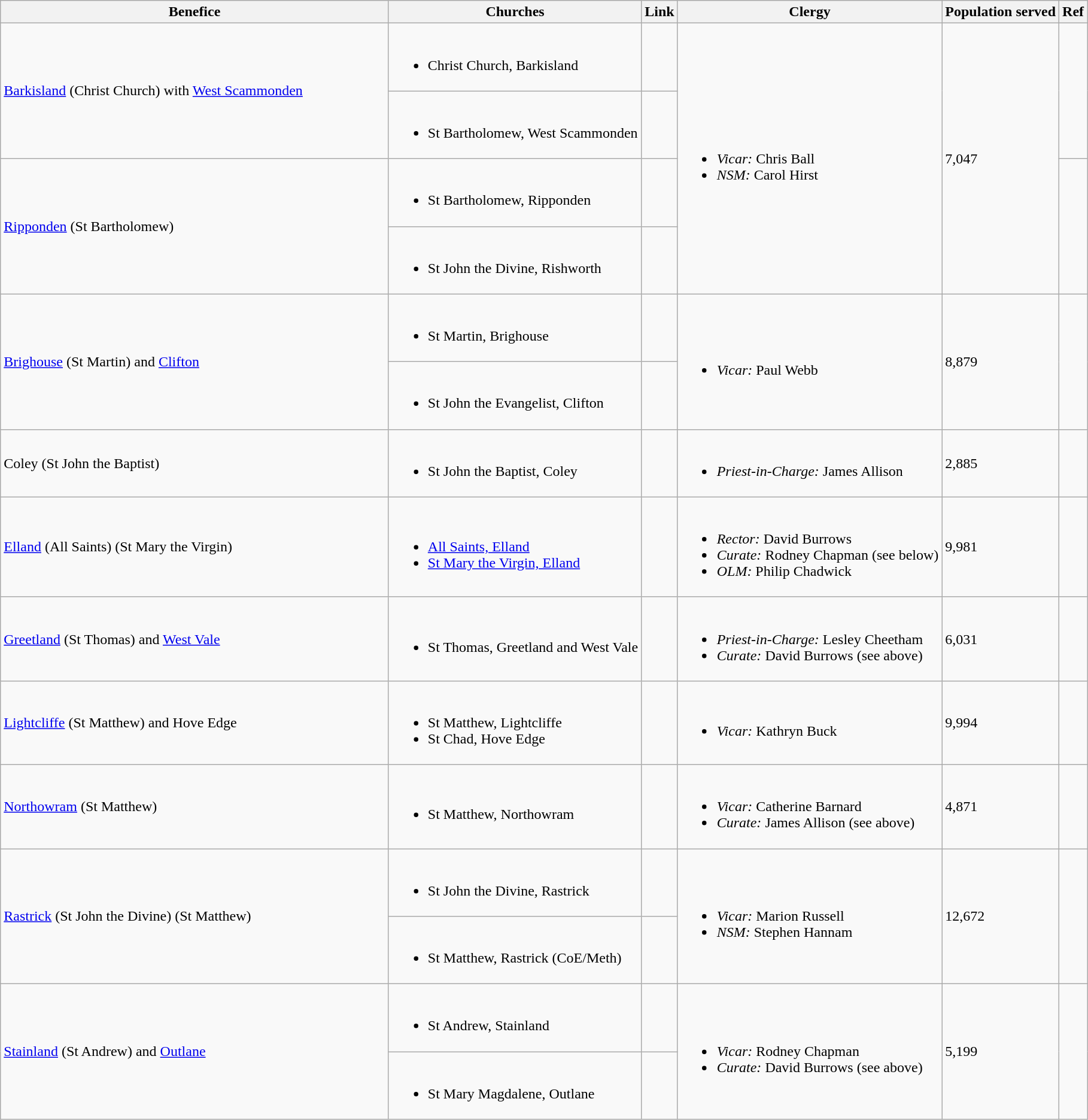<table class="wikitable">
<tr>
<th style="width:425px;">Benefice</th>
<th>Churches</th>
<th>Link</th>
<th>Clergy</th>
<th>Population served</th>
<th>Ref</th>
</tr>
<tr>
<td rowspan="2"><a href='#'>Barkisland</a> (Christ Church) with <a href='#'>West Scammonden</a></td>
<td><br><ul><li>Christ Church, Barkisland</li></ul></td>
<td></td>
<td rowspan="4"><br><ul><li><em>Vicar:</em> Chris Ball</li><li><em>NSM:</em> Carol Hirst</li></ul></td>
<td rowspan="4">7,047</td>
<td rowspan="2"></td>
</tr>
<tr>
<td><br><ul><li>St Bartholomew, West Scammonden</li></ul></td>
<td></td>
</tr>
<tr>
<td rowspan="2"><a href='#'>Ripponden</a> (St Bartholomew)</td>
<td><br><ul><li>St Bartholomew, Ripponden</li></ul></td>
<td></td>
<td rowspan="2"></td>
</tr>
<tr>
<td><br><ul><li>St John the Divine, Rishworth</li></ul></td>
<td></td>
</tr>
<tr>
<td rowspan="2"><a href='#'>Brighouse</a> (St Martin) and <a href='#'>Clifton</a></td>
<td><br><ul><li>St Martin, Brighouse</li></ul></td>
<td></td>
<td rowspan="2"><br><ul><li><em>Vicar:</em> Paul Webb</li></ul></td>
<td rowspan="2">8,879</td>
<td rowspan="2"></td>
</tr>
<tr>
<td><br><ul><li>St John the Evangelist, Clifton</li></ul></td>
<td></td>
</tr>
<tr>
<td>Coley (St John the Baptist)</td>
<td><br><ul><li>St John the Baptist, Coley</li></ul></td>
<td></td>
<td><br><ul><li><em>Priest-in-Charge:</em> James Allison</li></ul></td>
<td>2,885</td>
<td></td>
</tr>
<tr>
<td><a href='#'>Elland</a> (All Saints) (St Mary the Virgin)</td>
<td><br><ul><li><a href='#'>All Saints, Elland</a></li><li><a href='#'>St Mary the Virgin, Elland</a></li></ul></td>
<td></td>
<td><br><ul><li><em>Rector:</em> David Burrows</li><li><em>Curate:</em> Rodney Chapman (see below)</li><li><em>OLM:</em> Philip Chadwick</li></ul></td>
<td>9,981</td>
<td></td>
</tr>
<tr>
<td><a href='#'>Greetland</a> (St Thomas) and <a href='#'>West Vale</a></td>
<td><br><ul><li>St Thomas, Greetland and West Vale</li></ul></td>
<td></td>
<td><br><ul><li><em>Priest-in-Charge:</em> Lesley Cheetham</li><li><em>Curate:</em> David Burrows (see above)</li></ul></td>
<td>6,031</td>
<td></td>
</tr>
<tr>
<td><a href='#'>Lightcliffe</a> (St Matthew) and Hove Edge</td>
<td><br><ul><li>St Matthew, Lightcliffe</li><li>St Chad, Hove Edge</li></ul></td>
<td></td>
<td><br><ul><li><em>Vicar:</em> Kathryn Buck</li></ul></td>
<td>9,994</td>
<td></td>
</tr>
<tr>
<td><a href='#'>Northowram</a> (St Matthew)</td>
<td><br><ul><li>St Matthew, Northowram</li></ul></td>
<td></td>
<td><br><ul><li><em>Vicar:</em> Catherine Barnard</li><li><em>Curate:</em> James Allison (see above)</li></ul></td>
<td>4,871</td>
<td></td>
</tr>
<tr>
<td rowspan="2"><a href='#'>Rastrick</a> (St John the Divine) (St Matthew)</td>
<td><br><ul><li>St John the Divine, Rastrick</li></ul></td>
<td></td>
<td rowspan="2"><br><ul><li><em>Vicar:</em> Marion Russell</li><li><em>NSM:</em> Stephen Hannam</li></ul></td>
<td rowspan="2">12,672</td>
<td rowspan="2"></td>
</tr>
<tr>
<td><br><ul><li>St Matthew, Rastrick (CoE/Meth)</li></ul></td>
<td></td>
</tr>
<tr>
<td rowspan="2"><a href='#'>Stainland</a> (St Andrew) and <a href='#'>Outlane</a></td>
<td><br><ul><li>St Andrew, Stainland</li></ul></td>
<td></td>
<td rowspan="2"><br><ul><li><em>Vicar:</em> Rodney Chapman</li><li><em>Curate:</em> David Burrows (see above)</li></ul></td>
<td rowspan="2">5,199</td>
<td rowspan="2"></td>
</tr>
<tr>
<td><br><ul><li>St Mary Magdalene, Outlane</li></ul></td>
<td></td>
</tr>
</table>
